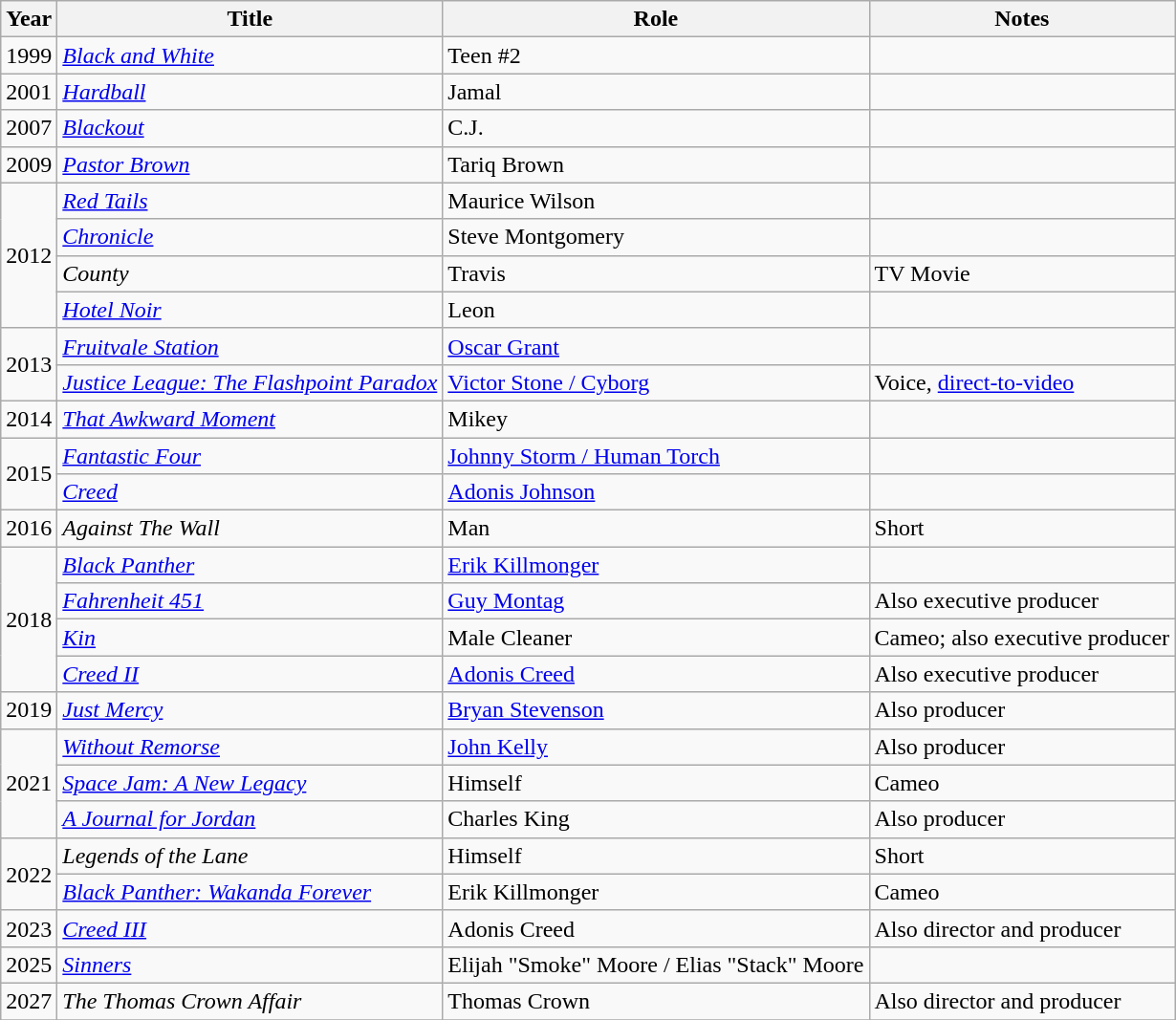<table class="wikitable sortable">
<tr>
<th>Year</th>
<th>Title</th>
<th>Role</th>
<th class=unsortable>Notes</th>
</tr>
<tr>
<td>1999</td>
<td><em><a href='#'>Black and White</a></em></td>
<td>Teen #2</td>
<td></td>
</tr>
<tr>
<td>2001</td>
<td><em><a href='#'>Hardball</a></em></td>
<td>Jamal</td>
<td></td>
</tr>
<tr>
<td>2007</td>
<td><em><a href='#'>Blackout</a></em></td>
<td>C.J.</td>
<td></td>
</tr>
<tr>
<td>2009</td>
<td><em><a href='#'>Pastor Brown</a></em></td>
<td>Tariq Brown</td>
<td></td>
</tr>
<tr>
<td rowspan="4">2012</td>
<td><em><a href='#'>Red Tails</a></em></td>
<td>Maurice Wilson</td>
<td></td>
</tr>
<tr>
<td><em><a href='#'>Chronicle</a></em></td>
<td>Steve Montgomery</td>
<td></td>
</tr>
<tr>
<td><em>County</em></td>
<td>Travis</td>
<td>TV Movie</td>
</tr>
<tr>
<td><em><a href='#'>Hotel Noir</a></em></td>
<td>Leon</td>
<td></td>
</tr>
<tr>
<td rowspan="2">2013</td>
<td><em><a href='#'>Fruitvale Station</a></em></td>
<td><a href='#'>Oscar Grant</a></td>
<td></td>
</tr>
<tr>
<td><em><a href='#'>Justice League: The Flashpoint Paradox</a></em></td>
<td><a href='#'>Victor Stone / Cyborg</a></td>
<td>Voice, <a href='#'>direct-to-video</a></td>
</tr>
<tr>
<td>2014</td>
<td><em><a href='#'>That Awkward Moment</a></em></td>
<td>Mikey</td>
<td></td>
</tr>
<tr>
<td rowspan="2">2015</td>
<td><em><a href='#'>Fantastic Four</a></em></td>
<td><a href='#'>Johnny Storm / Human Torch</a></td>
<td></td>
</tr>
<tr>
<td><em><a href='#'>Creed</a></em></td>
<td><a href='#'>Adonis Johnson</a></td>
<td></td>
</tr>
<tr>
<td>2016</td>
<td><em>Against The Wall</em></td>
<td>Man</td>
<td>Short</td>
</tr>
<tr>
<td rowspan="4">2018</td>
<td><em><a href='#'>Black Panther</a></em></td>
<td><a href='#'>Erik Killmonger</a></td>
<td></td>
</tr>
<tr>
<td><em><a href='#'>Fahrenheit 451</a></em></td>
<td><a href='#'>Guy Montag</a></td>
<td>Also executive producer</td>
</tr>
<tr>
<td><em><a href='#'>Kin</a></em></td>
<td>Male Cleaner</td>
<td>Cameo; also executive producer</td>
</tr>
<tr>
<td><em><a href='#'>Creed II</a></em></td>
<td><a href='#'>Adonis Creed</a></td>
<td>Also executive producer</td>
</tr>
<tr>
<td>2019</td>
<td><em><a href='#'>Just Mercy</a></em></td>
<td><a href='#'>Bryan Stevenson</a></td>
<td>Also producer</td>
</tr>
<tr>
<td rowspan=3>2021</td>
<td><em><a href='#'>Without Remorse</a></em></td>
<td><a href='#'>John Kelly</a></td>
<td>Also producer</td>
</tr>
<tr>
<td><em><a href='#'>Space Jam: A New Legacy</a></em></td>
<td>Himself</td>
<td>Cameo</td>
</tr>
<tr>
<td><em><a href='#'>A Journal for Jordan</a></em></td>
<td>Charles King</td>
<td>Also producer</td>
</tr>
<tr>
<td rowspan="2">2022</td>
<td><em>Legends of the Lane</em></td>
<td>Himself</td>
<td>Short</td>
</tr>
<tr>
<td><em><a href='#'>Black Panther: Wakanda Forever</a></em></td>
<td>Erik Killmonger</td>
<td>Cameo</td>
</tr>
<tr>
<td>2023</td>
<td><em><a href='#'>Creed III</a></em></td>
<td>Adonis Creed</td>
<td>Also director and producer</td>
</tr>
<tr>
<td>2025</td>
<td><em><a href='#'>Sinners</a></em></td>
<td>Elijah "Smoke" Moore / Elias "Stack" Moore</td>
<td></td>
</tr>
<tr>
<td>2027</td>
<td><em>The Thomas Crown Affair</em></td>
<td>Thomas Crown</td>
<td>Also director and producer</td>
</tr>
<tr>
</tr>
</table>
